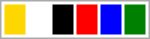<table style=" width: 100px; border: 1px solid #aaaaaa">
<tr>
<td style="background-color:gold"> </td>
<td style="background-color:white"> </td>
<td style="background-color:black"> </td>
<td style="background-color:red"> </td>
<td style="background-color:blue"> </td>
<td style="background-color:green"> </td>
</tr>
</table>
